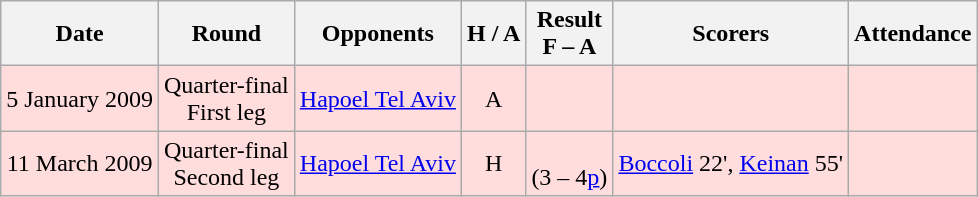<table class="wikitable" style="text-align:center">
<tr>
<th>Date</th>
<th>Round</th>
<th>Opponents</th>
<th>H / A</th>
<th>Result<br>F – A</th>
<th>Scorers</th>
<th>Attendance</th>
</tr>
<tr bgcolor="#ffdddd">
<td>5 January 2009</td>
<td>Quarter-final<br>First leg</td>
<td><a href='#'>Hapoel Tel Aviv</a></td>
<td>A</td>
<td></td>
<td></td>
<td></td>
</tr>
<tr bgcolor="#ffdddd">
<td>11 March 2009</td>
<td>Quarter-final<br>Second leg</td>
<td><a href='#'>Hapoel Tel Aviv</a></td>
<td>H</td>
<td><br>(3 – 4<a href='#'>p</a>)</td>
<td><a href='#'>Boccoli</a> 22', <a href='#'>Keinan</a> 55'</td>
<td></td>
</tr>
</table>
